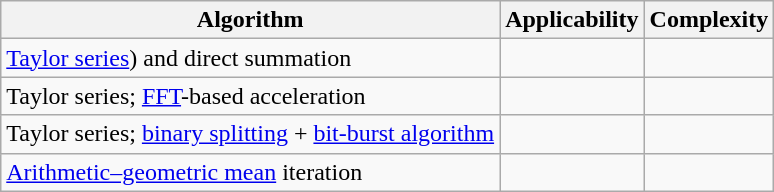<table class="wikitable">
<tr>
<th>Algorithm</th>
<th>Applicability</th>
<th>Complexity</th>
</tr>
<tr>
<td><a href='#'>Taylor series</a>) and direct summation</td>
<td></td>
<td></td>
</tr>
<tr>
<td>Taylor series; <a href='#'>FFT</a>-based acceleration</td>
<td></td>
<td></td>
</tr>
<tr>
<td>Taylor series; <a href='#'>binary splitting</a> + <a href='#'>bit-burst algorithm</a></td>
<td></td>
<td></td>
</tr>
<tr>
<td><a href='#'>Arithmetic–geometric mean</a> iteration</td>
<td></td>
<td></td>
</tr>
</table>
